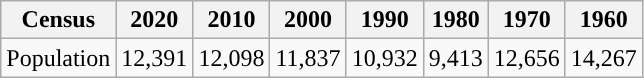<table class="wikitable" align="center" | title="Population of Logan Circle Neighborhood">
<tr>
<th>Census</th>
<th>2020</th>
<th>2010</th>
<th>2000</th>
<th>1990</th>
<th>1980</th>
<th>1970</th>
<th>1960</th>
</tr>
<tr>
<td>Population</td>
<td>12,391</td>
<td>12,098</td>
<td>11,837</td>
<td>10,932</td>
<td>9,413</td>
<td>12,656</td>
<td>14,267 </td>
</tr>
</table>
